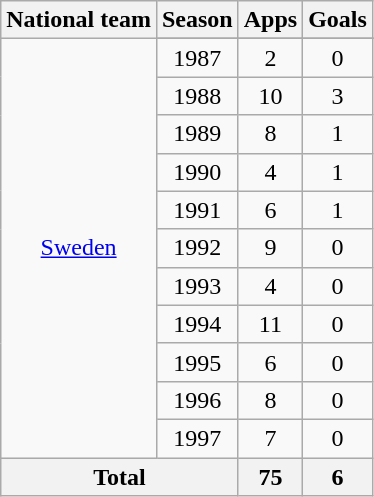<table class="wikitable" style="text-align:center">
<tr>
<th>National team</th>
<th>Season</th>
<th>Apps</th>
<th>Goals</th>
</tr>
<tr>
<td rowspan="12"><a href='#'>Sweden</a></td>
</tr>
<tr>
<td>1987</td>
<td>2</td>
<td>0</td>
</tr>
<tr>
<td>1988</td>
<td>10</td>
<td>3</td>
</tr>
<tr>
<td>1989</td>
<td>8</td>
<td>1</td>
</tr>
<tr>
<td>1990</td>
<td>4</td>
<td>1</td>
</tr>
<tr>
<td>1991</td>
<td>6</td>
<td>1</td>
</tr>
<tr>
<td>1992</td>
<td>9</td>
<td>0</td>
</tr>
<tr>
<td>1993</td>
<td>4</td>
<td>0</td>
</tr>
<tr>
<td>1994</td>
<td>11</td>
<td>0</td>
</tr>
<tr>
<td>1995</td>
<td>6</td>
<td>0</td>
</tr>
<tr>
<td>1996</td>
<td>8</td>
<td>0</td>
</tr>
<tr>
<td>1997</td>
<td>7</td>
<td>0</td>
</tr>
<tr>
<th colspan="2">Total</th>
<th>75</th>
<th>6</th>
</tr>
</table>
